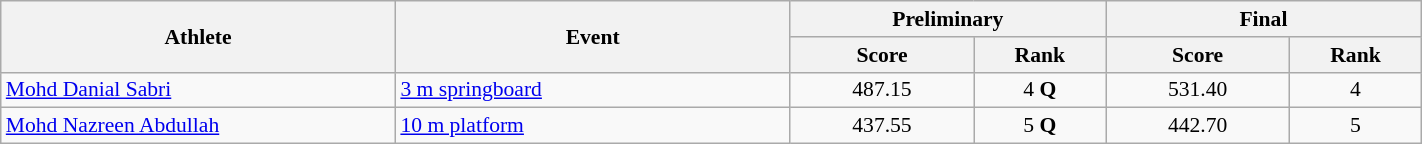<table class="wikitable" width="75%" style="text-align:center; font-size:90%;">
<tr>
<th rowspan="2" width="15%">Athlete</th>
<th rowspan="2" width="15%">Event</th>
<th colspan="2" width="12%">Preliminary</th>
<th colspan="2" width="12%">Final</th>
</tr>
<tr>
<th width="7%">Score</th>
<th>Rank</th>
<th width="7%">Score</th>
<th>Rank</th>
</tr>
<tr>
<td align=left><a href='#'>Mohd Danial Sabri</a></td>
<td align=left><a href='#'>3 m springboard</a></td>
<td>487.15</td>
<td>4 <strong>Q</strong></td>
<td>531.40</td>
<td>4</td>
</tr>
<tr>
<td align=left><a href='#'>Mohd Nazreen Abdullah</a></td>
<td align=left><a href='#'>10 m platform</a></td>
<td>437.55</td>
<td>5 <strong>Q</strong></td>
<td>442.70</td>
<td>5</td>
</tr>
</table>
